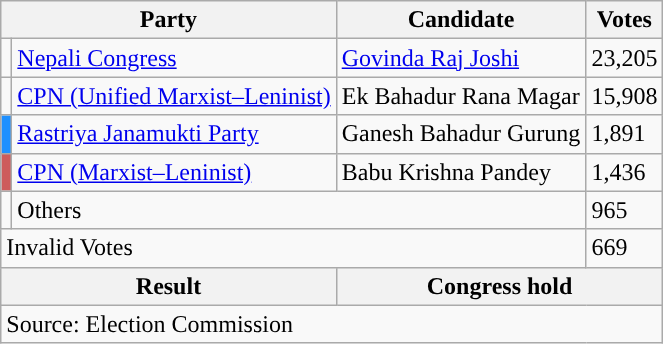<table class="wikitable">
<tr>
<th colspan="2">Party</th>
<th>Candidate</th>
<th>Votes</th>
</tr>
<tr>
<td style="background-color:"></td>
<td><a href='#'>Nepali Congress</a></td>
<td><a href='#'>Govinda Raj Joshi</a></td>
<td>23,205</td>
</tr>
<tr>
<td style="background-color:"></td>
<td><a href='#'>CPN (Unified Marxist–Leninist)</a></td>
<td>Ek Bahadur Rana Magar</td>
<td>15,908</td>
</tr>
<tr>
<td style="background-color:dodgerblue"></td>
<td><a href='#'>Rastriya Janamukti Party</a></td>
<td>Ganesh Bahadur Gurung</td>
<td>1,891</td>
</tr>
<tr>
<td style="background-color:indianred"></td>
<td><a href='#'>CPN (Marxist–Leninist)</a></td>
<td>Babu Krishna Pandey</td>
<td>1,436</td>
</tr>
<tr>
<td></td>
<td colspan="2">Others</td>
<td>965</td>
</tr>
<tr>
<td colspan="3">Invalid Votes</td>
<td>669</td>
</tr>
<tr>
<th colspan="2">Result</th>
<th colspan="2">Congress hold</th>
</tr>
<tr>
<td colspan="4">Source: Election Commission</td>
</tr>
</table>
